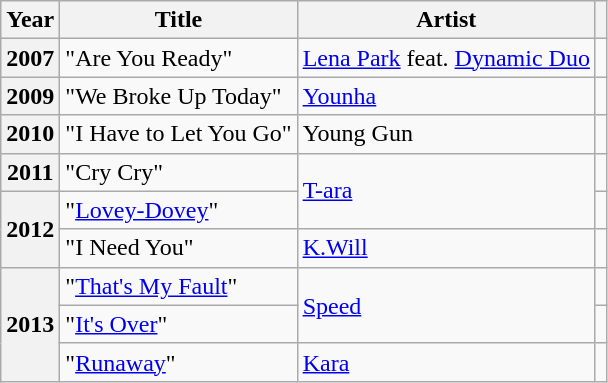<table class="wikitable plainrowheaders sortable">
<tr>
<th scope="col">Year</th>
<th scope="col">Title</th>
<th scope="col">Artist</th>
<th scope="col" class="unsortable"></th>
</tr>
<tr>
<th scope="row">2007</th>
<td>"Are You Ready"</td>
<td><a href='#'>Lena Park</a> feat. <a href='#'>Dynamic Duo</a></td>
<td></td>
</tr>
<tr>
<th scope="row">2009</th>
<td>"We Broke Up Today"</td>
<td><a href='#'>Younha</a></td>
<td style="text-align:center"></td>
</tr>
<tr>
<th scope="row">2010</th>
<td>"I Have to Let You Go"</td>
<td>Young Gun</td>
<td style="text-align:center"></td>
</tr>
<tr>
<th scope="row">2011</th>
<td>"Cry Cry"</td>
<td rowspan="2"><a href='#'>T-ara</a></td>
<td></td>
</tr>
<tr>
<th scope="row" rowspan="2">2012</th>
<td>"<a href='#'>Lovey-Dovey</a>"</td>
<td style="text-align:center"></td>
</tr>
<tr>
<td>"I Need You"</td>
<td><a href='#'>K.Will</a></td>
<td style="text-align:center"></td>
</tr>
<tr>
<th scope="row" rowspan="3">2013</th>
<td>"<a href='#'>That's My Fault</a>"</td>
<td rowspan="2"><a href='#'>Speed</a></td>
<td style="text-align:center"></td>
</tr>
<tr>
<td>"<a href='#'>It's Over</a>"</td>
<td style="text-align:center"></td>
</tr>
<tr>
<td>"<a href='#'>Runaway</a>"</td>
<td><a href='#'>Kara</a></td>
<td></td>
</tr>
</table>
